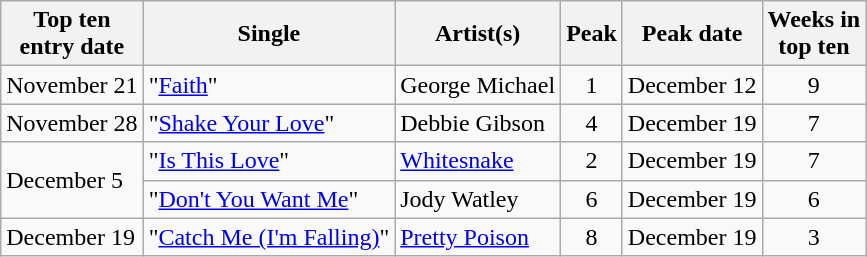<table class="wikitable sortable">
<tr>
<th>Top ten<br>entry date</th>
<th>Single</th>
<th>Artist(s)</th>
<th>Peak</th>
<th>Peak date</th>
<th>Weeks in<br>top ten</th>
</tr>
<tr>
<td>November 21</td>
<td>"<a href='#'>Faith</a>"</td>
<td>George Michael</td>
<td align=center>1</td>
<td>December 12</td>
<td align=center>9</td>
</tr>
<tr>
<td>November 28</td>
<td>"<a href='#'>Shake Your Love</a>"</td>
<td>Debbie Gibson</td>
<td align=center>4</td>
<td>December 19</td>
<td align=center>7</td>
</tr>
<tr>
<td rowspan="2">December 5</td>
<td>"<a href='#'>Is This Love</a>"</td>
<td><a href='#'>Whitesnake</a></td>
<td align=center>2</td>
<td>December 19</td>
<td align=center>7</td>
</tr>
<tr>
<td>"<a href='#'>Don't You Want Me</a>"</td>
<td>Jody Watley</td>
<td align=center>6</td>
<td>December 19</td>
<td align=center>6</td>
</tr>
<tr>
<td>December 19</td>
<td>"<a href='#'>Catch Me (I'm Falling)</a>"</td>
<td><a href='#'>Pretty Poison</a></td>
<td align=center>8</td>
<td>December 19</td>
<td align=center>3</td>
</tr>
</table>
